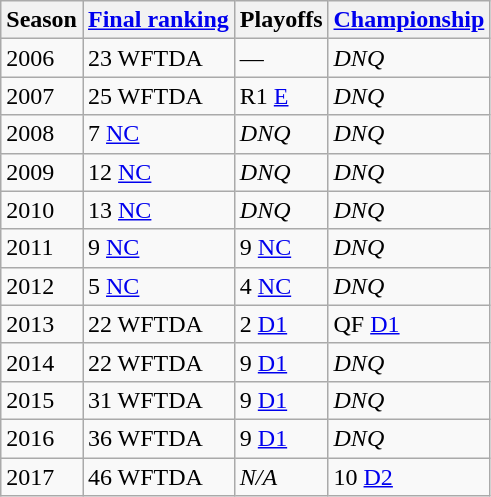<table class="wikitable sortable">
<tr>
<th>Season</th>
<th><a href='#'>Final ranking</a></th>
<th>Playoffs</th>
<th><a href='#'>Championship</a></th>
</tr>
<tr>
<td>2006</td>
<td>23 WFTDA</td>
<td>—</td>
<td><em>DNQ</em></td>
</tr>
<tr>
<td>2007</td>
<td>25 WFTDA</td>
<td>R1 <a href='#'>E</a></td>
<td><em>DNQ</em></td>
</tr>
<tr>
<td>2008</td>
<td>7 <a href='#'>NC</a></td>
<td><em>DNQ</em></td>
<td><em>DNQ</em></td>
</tr>
<tr>
<td>2009</td>
<td>12 <a href='#'>NC</a></td>
<td><em>DNQ</em></td>
<td><em>DNQ</em></td>
</tr>
<tr>
<td>2010</td>
<td>13 <a href='#'>NC</a></td>
<td><em>DNQ</em></td>
<td><em>DNQ</em></td>
</tr>
<tr>
<td>2011</td>
<td>9 <a href='#'>NC</a></td>
<td>9 <a href='#'>NC</a></td>
<td><em>DNQ</em></td>
</tr>
<tr>
<td>2012</td>
<td>5 <a href='#'>NC</a></td>
<td>4 <a href='#'>NC</a></td>
<td><em>DNQ</em></td>
</tr>
<tr>
<td>2013</td>
<td>22 WFTDA</td>
<td>2 <a href='#'>D1</a></td>
<td>QF <a href='#'>D1</a></td>
</tr>
<tr>
<td>2014</td>
<td>22 WFTDA</td>
<td>9 <a href='#'>D1</a></td>
<td><em>DNQ</em></td>
</tr>
<tr>
<td>2015</td>
<td>31 WFTDA</td>
<td>9 <a href='#'>D1</a></td>
<td><em>DNQ</em></td>
</tr>
<tr>
<td>2016</td>
<td>36 WFTDA</td>
<td>9 <a href='#'>D1</a></td>
<td><em>DNQ</em></td>
</tr>
<tr>
<td>2017</td>
<td>46 WFTDA</td>
<td><em>N/A</em></td>
<td>10 <a href='#'>D2</a></td>
</tr>
</table>
